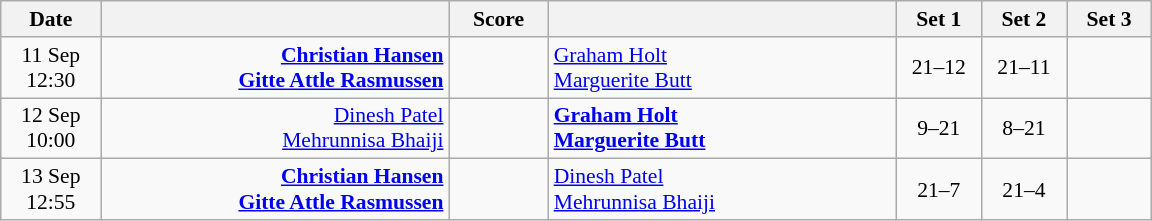<table class="wikitable" style="text-align: center; font-size:90%">
<tr>
<th width="60">Date</th>
<th align="right" width="225"></th>
<th width="60">Score</th>
<th align="left" width="225"></th>
<th width="50">Set 1</th>
<th width="50">Set 2</th>
<th width="50">Set 3</th>
</tr>
<tr>
<td>11 Sep<br>12:30</td>
<td align="right"><strong><a href='#'>Christian Hansen</a> <br><a href='#'>Gitte Attle Rasmussen</a> </strong></td>
<td align="center"></td>
<td align="left"> <a href='#'>Graham Holt</a><br> <a href='#'>Marguerite Butt</a></td>
<td>21–12</td>
<td>21–11</td>
<td></td>
</tr>
<tr>
<td>12 Sep<br>10:00</td>
<td align="right"><a href='#'>Dinesh Patel</a> <br><a href='#'>Mehrunnisa Bhaiji</a> </td>
<td align="center"></td>
<td align="left"><strong> <a href='#'>Graham Holt</a><br> <a href='#'>Marguerite Butt</a></strong></td>
<td>9–21</td>
<td>8–21</td>
<td></td>
</tr>
<tr>
<td>13 Sep<br>12:55</td>
<td align="right"><strong><a href='#'>Christian Hansen</a> <br><a href='#'>Gitte Attle Rasmussen</a> </strong></td>
<td align="center"></td>
<td align="left"> <a href='#'>Dinesh Patel</a><br> <a href='#'>Mehrunnisa Bhaiji</a></td>
<td>21–7</td>
<td>21–4</td>
<td></td>
</tr>
</table>
